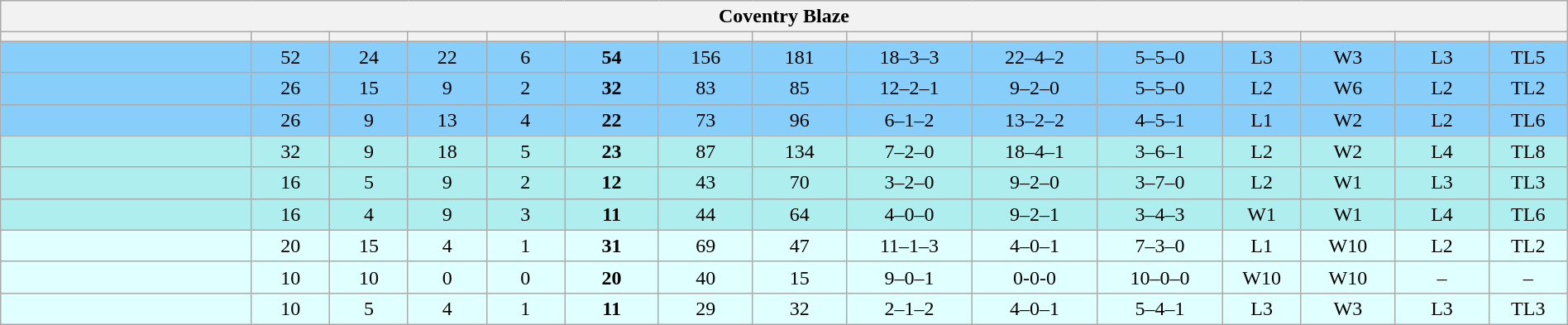<table class="wikitable collapsible collapsed" style="width: 100%">
<tr>
<th colspan=15>Coventry Blaze</th>
</tr>
<tr>
<th width="16%"></th>
<th width="5%"></th>
<th width="5%"></th>
<th width="5%"></th>
<th width="5%"></th>
<th width="6%"></th>
<th width="6%"></th>
<th width="6%"></th>
<th width="8%"></th>
<th width="8%"></th>
<th width="8%"></th>
<th width="5%"></th>
<th width="6%"></th>
<th width="6%"></th>
<th width="5%"></th>
</tr>
<tr align=center bgcolor="#87cefa">
<td align=left></td>
<td>52</td>
<td>24</td>
<td>22</td>
<td>6</td>
<td><strong>54</strong></td>
<td>156</td>
<td>181</td>
<td>18–3–3</td>
<td>22–4–2</td>
<td>5–5–0</td>
<td>L3</td>
<td>W3</td>
<td>L3</td>
<td>TL5</td>
</tr>
<tr align=center bgcolor="#87cefa">
<td align=left></td>
<td>26</td>
<td>15</td>
<td>9</td>
<td>2</td>
<td><strong>32</strong></td>
<td>83</td>
<td>85</td>
<td>12–2–1</td>
<td>9–2–0</td>
<td>5–5–0</td>
<td>L2</td>
<td>W6</td>
<td>L2</td>
<td>TL2</td>
</tr>
<tr align=center bgcolor="#87cefa">
<td align=left></td>
<td>26</td>
<td>9</td>
<td>13</td>
<td>4</td>
<td><strong>22</strong></td>
<td>73</td>
<td>96</td>
<td>6–1–2</td>
<td>13–2–2</td>
<td>4–5–1</td>
<td>L1</td>
<td>W2</td>
<td>L2</td>
<td>TL6</td>
</tr>
<tr align=center bgcolor="#afeeee">
<td align=left></td>
<td>32</td>
<td>9</td>
<td>18</td>
<td>5</td>
<td><strong>23</strong></td>
<td>87</td>
<td>134</td>
<td>7–2–0</td>
<td>18–4–1</td>
<td>3–6–1</td>
<td>L2</td>
<td>W2</td>
<td>L4</td>
<td>TL8</td>
</tr>
<tr align=center bgcolor="#afeeee">
<td align=left></td>
<td>16</td>
<td>5</td>
<td>9</td>
<td>2</td>
<td><strong>12</strong></td>
<td>43</td>
<td>70</td>
<td>3–2–0</td>
<td>9–2–0</td>
<td>3–7–0</td>
<td>L2</td>
<td>W1</td>
<td>L3</td>
<td>TL3</td>
</tr>
<tr align=center bgcolor="#afeeee">
<td align=left></td>
<td>16</td>
<td>4</td>
<td>9</td>
<td>3</td>
<td><strong>11</strong></td>
<td>44</td>
<td>64</td>
<td>4–0–0</td>
<td>9–2–1</td>
<td>3–4–3</td>
<td>W1</td>
<td>W1</td>
<td>L4</td>
<td>TL6</td>
</tr>
<tr align=center bgcolor="#e0ffff">
<td align=left></td>
<td>20</td>
<td>15</td>
<td>4</td>
<td>1</td>
<td><strong>31</strong></td>
<td>69</td>
<td>47</td>
<td>11–1–3</td>
<td>4–0–1</td>
<td>7–3–0</td>
<td>L1</td>
<td>W10</td>
<td>L2</td>
<td>TL2</td>
</tr>
<tr align=center bgcolor="#e0ffff">
<td align=left></td>
<td>10</td>
<td>10</td>
<td>0</td>
<td>0</td>
<td><strong>20</strong></td>
<td>40</td>
<td>15</td>
<td>9–0–1</td>
<td>0-0-0</td>
<td>10–0–0</td>
<td>W10</td>
<td>W10</td>
<td>–</td>
<td>–</td>
</tr>
<tr align=center bgcolor="#e0ffff">
<td align=left></td>
<td>10</td>
<td>5</td>
<td>4</td>
<td>1</td>
<td><strong>11</strong></td>
<td>29</td>
<td>32</td>
<td>2–1–2</td>
<td>4–0–1</td>
<td>5–4–1</td>
<td>L3</td>
<td>W3</td>
<td>L3</td>
<td>TL3</td>
</tr>
</table>
